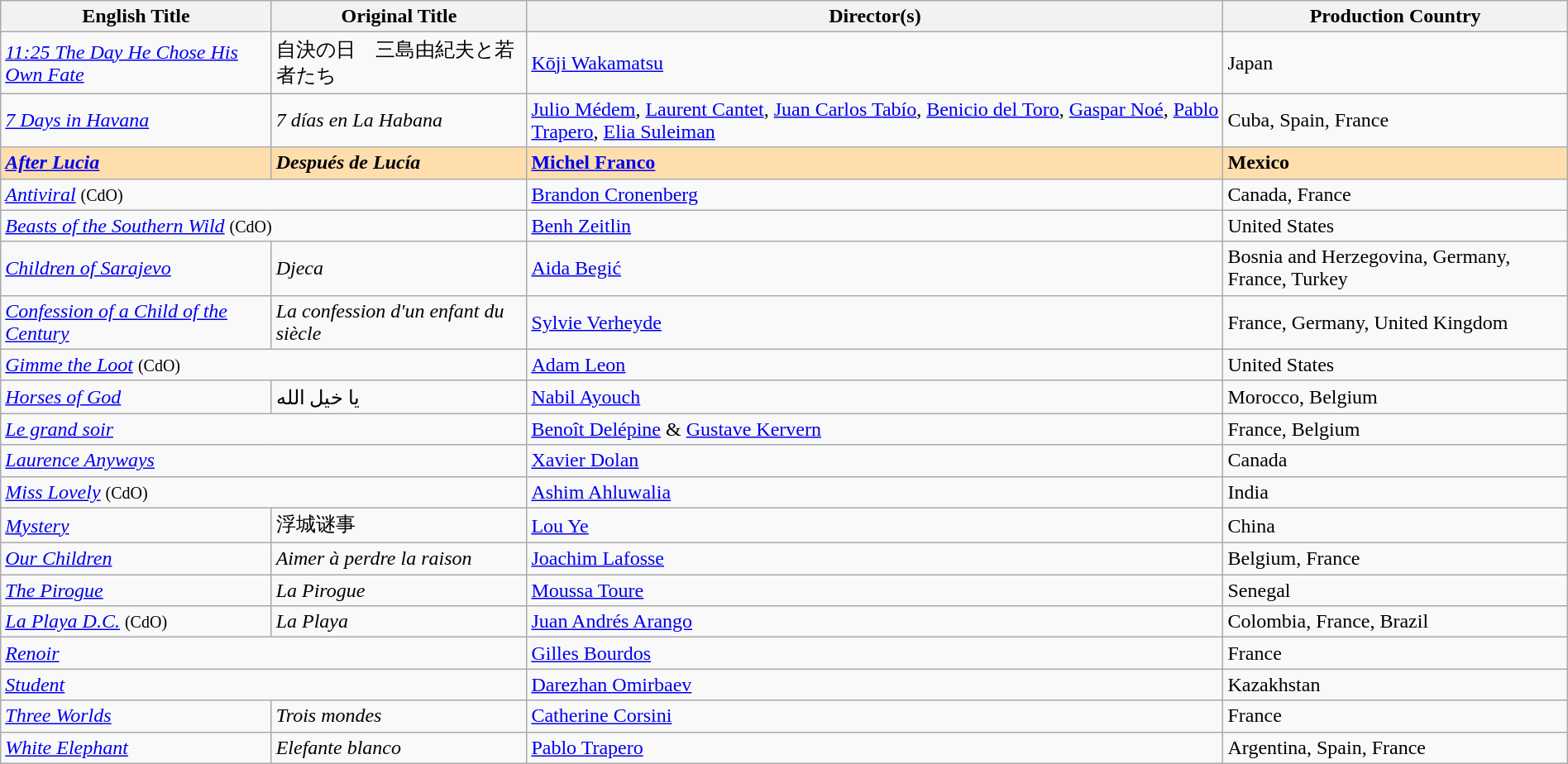<table class="wikitable" style="width:100%; margin-bottom:2px" cellpadding="5">
<tr>
<th scope="col">English Title</th>
<th scope="col">Original Title</th>
<th scope="col">Director(s)</th>
<th scope="col">Production Country</th>
</tr>
<tr>
<td><em><a href='#'>11:25 The Day He Chose His Own Fate</a></em></td>
<td data-sort-value="11.25">自決の日　三島由紀夫と若者たち</td>
<td data-sort-value="Wakamatsu"><a href='#'>Kōji Wakamatsu</a></td>
<td>Japan</td>
</tr>
<tr>
<td><em><a href='#'>7 Days in Havana</a></em></td>
<td><em>7 días en La Habana</em></td>
<td data-sort-value="Medem"><a href='#'>Julio Médem</a>, <a href='#'>Laurent Cantet</a>, <a href='#'>Juan Carlos Tabío</a>, <a href='#'>Benicio del Toro</a>, <a href='#'>Gaspar Noé</a>, <a href='#'>Pablo Trapero</a>, <a href='#'>Elia Suleiman</a></td>
<td>Cuba, Spain, France</td>
</tr>
<tr style="background:#FFDEAD;">
<td><strong><em><a href='#'>After Lucia</a></em></strong></td>
<td><strong><em>Después de Lucía</em></strong></td>
<td data-sort-value="Franco"><strong><a href='#'>Michel Franco</a></strong></td>
<td><strong>Mexico</strong></td>
</tr>
<tr>
<td colspan=2><em><a href='#'>Antiviral</a></em> <small>(CdO)</small></td>
<td data-sort-value="Cronenberg"><a href='#'>Brandon Cronenberg</a></td>
<td>Canada, France</td>
</tr>
<tr>
<td colspan=2><em><a href='#'>Beasts of the Southern Wild</a></em> <small>(CdO)</small></td>
<td data-sort-value="Zeitlin"><a href='#'>Benh Zeitlin</a></td>
<td>United States</td>
</tr>
<tr>
<td><em><a href='#'>Children of Sarajevo</a></em></td>
<td><em>Djeca</em></td>
<td data-sort-value="Begić"><a href='#'>Aida Begić</a></td>
<td>Bosnia and Herzegovina, Germany, France, Turkey</td>
</tr>
<tr>
<td><em><a href='#'>Confession of a Child of the Century</a></em></td>
<td data-sort-value="Confession"><em>La confession d'un enfant du siècle</em></td>
<td data-sort-value="Verheyde"><a href='#'>Sylvie Verheyde</a></td>
<td>France, Germany, United Kingdom</td>
</tr>
<tr>
<td colspan="2"><em><a href='#'>Gimme the Loot</a></em> <small>(CdO)</small></td>
<td data-sort-value="Leon"><a href='#'>Adam Leon</a></td>
<td>United States</td>
</tr>
<tr>
<td><em><a href='#'>Horses of God</a></em></td>
<td data-sort-value="Chevaux">يا خيل الله</td>
<td data-sort-value="Ayouch"><a href='#'>Nabil Ayouch</a></td>
<td>Morocco, Belgium</td>
</tr>
<tr>
<td colspan=2 data-sort-value="Grand soir"><em><a href='#'>Le grand soir</a></em></td>
<td data-sort-value="Delepine"><a href='#'>Benoît Delépine</a> & <a href='#'>Gustave Kervern</a></td>
<td>France, Belgium</td>
</tr>
<tr>
<td colspan=2><em><a href='#'>Laurence Anyways</a></em></td>
<td data-sort-value="Dolan"><a href='#'>Xavier Dolan</a></td>
<td>Canada</td>
</tr>
<tr>
<td colspan=2><em><a href='#'>Miss Lovely</a></em> <small>(CdO)</small></td>
<td data-sort-value="Ahluwalia"><a href='#'>Ashim Ahluwalia</a></td>
<td>India</td>
</tr>
<tr>
<td><em><a href='#'>Mystery</a></em></td>
<td data-sort-value="Fucheng">浮城谜事</td>
<td data-sort-value="Ye"><a href='#'>Lou Ye</a></td>
<td>China</td>
</tr>
<tr>
<td><em><a href='#'>Our Children</a></em></td>
<td><em>Aimer à perdre la raison</em></td>
<td data-sort-value="Lafosse"><a href='#'>Joachim Lafosse</a></td>
<td>Belgium, France</td>
</tr>
<tr>
<td data-sort-value="Pirogue"><em><a href='#'>The Pirogue</a></em></td>
<td data-sort-value="Pirogue"><em>La Pirogue</em></td>
<td data-sort-value="Toure"><a href='#'>Moussa Toure</a></td>
<td>Senegal</td>
</tr>
<tr>
<td data-sort-value="Playa"><em><a href='#'>La Playa D.C.</a></em> <small>(CdO)</small></td>
<td data-sort-value="Playa"><em>La Playa</em></td>
<td data-sort-value="Arango"><a href='#'>Juan Andrés Arango</a></td>
<td>Colombia, France, Brazil</td>
</tr>
<tr>
<td colspan="2"><em><a href='#'>Renoir</a></em></td>
<td data-sort-value="Bourdos"><a href='#'>Gilles Bourdos</a></td>
<td>France</td>
</tr>
<tr>
<td colspan=2><em><a href='#'>Student</a></em></td>
<td data-sort-value="Omirbaev"><a href='#'>Darezhan Omirbaev</a></td>
<td>Kazakhstan</td>
</tr>
<tr>
<td><em><a href='#'>Three Worlds</a></em></td>
<td><em>Trois mondes</em></td>
<td data-sort-value="Corsini"><a href='#'>Catherine Corsini</a></td>
<td>France</td>
</tr>
<tr>
<td><em><a href='#'>White Elephant</a></em></td>
<td><em>Elefante blanco</em></td>
<td data-sort-value="Trapero"><a href='#'>Pablo Trapero</a></td>
<td>Argentina, Spain, France</td>
</tr>
</table>
